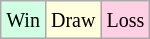<table class="wikitable">
<tr>
<td style="background:#d0ffe3;"><small>Win</small></td>
<td style="background:#ffd;"><small>Draw</small></td>
<td style="background:#ffd0e3;"><small>Loss</small></td>
</tr>
</table>
